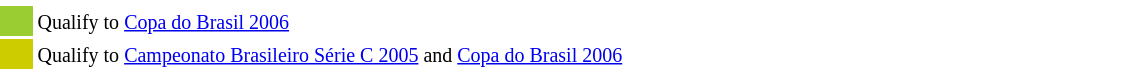<table width=60%>
<tr>
<td style="width: 20px;"></td>
<td bgcolor=#ffffff></td>
</tr>
<tr>
<td bgcolor=#9ACD32></td>
<td bgcolor=#ffffff><small> Qualify to <a href='#'>Copa do Brasil 2006</a></small></td>
</tr>
<tr>
<td bgcolor=#CCCC00></td>
<td bgcolor=#ffffff><small> Qualify to <a href='#'>Campeonato Brasileiro Série C 2005</a> and <a href='#'>Copa do Brasil 2006</a></small></td>
</tr>
</table>
